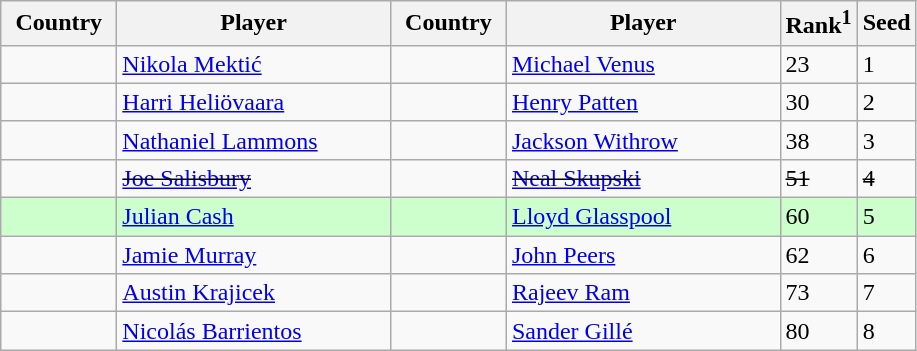<table class="sortable wikitable">
<tr>
<th width="70">Country</th>
<th width="175">Player</th>
<th width="70">Country</th>
<th width="175">Player</th>
<th>Rank<sup>1</sup></th>
<th>Seed</th>
</tr>
<tr>
<td></td>
<td><a href='#'>Nikola Mektić</a></td>
<td></td>
<td><a href='#'>Michael Venus</a></td>
<td>23</td>
<td>1</td>
</tr>
<tr>
<td></td>
<td><a href='#'>Harri Heliövaara</a></td>
<td></td>
<td><a href='#'>Henry Patten</a></td>
<td>30</td>
<td>2</td>
</tr>
<tr>
<td></td>
<td><a href='#'>Nathaniel Lammons</a></td>
<td></td>
<td><a href='#'>Jackson Withrow</a></td>
<td>38</td>
<td>3</td>
</tr>
<tr>
<td><s></s></td>
<td><s><a href='#'>Joe Salisbury</a></s></td>
<td><s></s></td>
<td><s><a href='#'>Neal Skupski</a></s></td>
<td><s>51</s></td>
<td><s>4</s></td>
</tr>
<tr style="background:#cfc;">
<td></td>
<td><a href='#'>Julian Cash</a></td>
<td></td>
<td><a href='#'>Lloyd Glasspool</a></td>
<td>60</td>
<td>5</td>
</tr>
<tr>
<td></td>
<td><a href='#'>Jamie Murray</a></td>
<td></td>
<td><a href='#'>John Peers</a></td>
<td>62</td>
<td>6</td>
</tr>
<tr>
<td></td>
<td><a href='#'>Austin Krajicek</a></td>
<td></td>
<td><a href='#'>Rajeev Ram</a></td>
<td>73</td>
<td>7</td>
</tr>
<tr>
<td></td>
<td><a href='#'>Nicolás Barrientos</a></td>
<td></td>
<td><a href='#'>Sander Gillé</a></td>
<td>80</td>
<td>8</td>
</tr>
</table>
